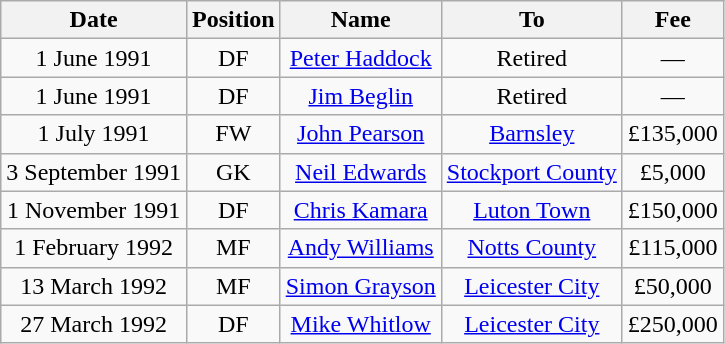<table class="wikitable" style="text-align:center;">
<tr>
<th>Date</th>
<th>Position</th>
<th>Name</th>
<th>To</th>
<th>Fee</th>
</tr>
<tr>
<td>1 June 1991</td>
<td>DF</td>
<td> <a href='#'>Peter Haddock</a></td>
<td>Retired</td>
<td>—</td>
</tr>
<tr>
<td>1 June 1991</td>
<td>DF</td>
<td> <a href='#'>Jim Beglin</a></td>
<td>Retired</td>
<td>—</td>
</tr>
<tr>
<td>1 July 1991</td>
<td>FW</td>
<td> <a href='#'>John Pearson</a></td>
<td> <a href='#'>Barnsley</a></td>
<td>£135,000</td>
</tr>
<tr>
<td>3 September 1991</td>
<td>GK</td>
<td> <a href='#'>Neil Edwards</a></td>
<td> <a href='#'>Stockport County</a></td>
<td>£5,000</td>
</tr>
<tr>
<td>1 November 1991</td>
<td>DF</td>
<td> <a href='#'>Chris Kamara</a></td>
<td> <a href='#'>Luton Town</a></td>
<td>£150,000</td>
</tr>
<tr>
<td>1 February 1992</td>
<td>MF</td>
<td> <a href='#'>Andy Williams</a></td>
<td> <a href='#'>Notts County</a></td>
<td>£115,000</td>
</tr>
<tr>
<td>13 March 1992</td>
<td>MF</td>
<td> <a href='#'>Simon Grayson</a></td>
<td> <a href='#'>Leicester City</a></td>
<td>£50,000</td>
</tr>
<tr>
<td>27 March 1992</td>
<td>DF</td>
<td> <a href='#'>Mike Whitlow</a></td>
<td> <a href='#'>Leicester City</a></td>
<td>£250,000</td>
</tr>
</table>
